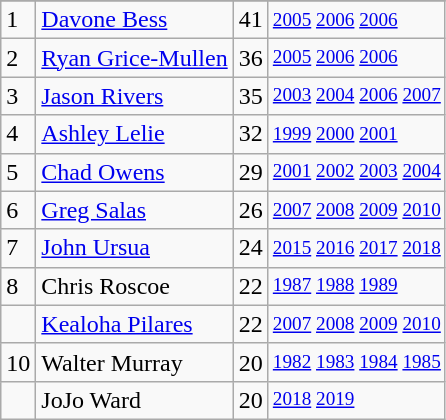<table class="wikitable">
<tr>
</tr>
<tr>
<td>1</td>
<td><a href='#'>Davone Bess</a></td>
<td>41</td>
<td style="font-size:80%;"><a href='#'>2005</a> <a href='#'>2006</a> <a href='#'>2006</a></td>
</tr>
<tr>
<td>2</td>
<td><a href='#'>Ryan Grice-Mullen</a></td>
<td>36</td>
<td style="font-size:80%;"><a href='#'>2005</a> <a href='#'>2006</a> <a href='#'>2006</a></td>
</tr>
<tr>
<td>3</td>
<td><a href='#'>Jason Rivers</a></td>
<td>35</td>
<td style="font-size:80%;"><a href='#'>2003</a> <a href='#'>2004</a> <a href='#'>2006</a> <a href='#'>2007</a></td>
</tr>
<tr>
<td>4</td>
<td><a href='#'>Ashley Lelie</a></td>
<td>32</td>
<td style="font-size:80%;"><a href='#'>1999</a> <a href='#'>2000</a> <a href='#'>2001</a></td>
</tr>
<tr>
<td>5</td>
<td><a href='#'>Chad Owens</a></td>
<td>29</td>
<td style="font-size:80%;"><a href='#'>2001</a> <a href='#'>2002</a> <a href='#'>2003</a> <a href='#'>2004</a></td>
</tr>
<tr>
<td>6</td>
<td><a href='#'>Greg Salas</a></td>
<td>26</td>
<td style="font-size:80%;"><a href='#'>2007</a> <a href='#'>2008</a> <a href='#'>2009</a> <a href='#'>2010</a></td>
</tr>
<tr>
<td>7</td>
<td><a href='#'>John Ursua</a></td>
<td>24</td>
<td style="font-size:80%;"><a href='#'>2015</a> <a href='#'>2016</a> <a href='#'>2017</a> <a href='#'>2018</a></td>
</tr>
<tr>
<td>8</td>
<td>Chris Roscoe</td>
<td>22</td>
<td style="font-size:80%;"><a href='#'>1987</a> <a href='#'>1988</a> <a href='#'>1989</a></td>
</tr>
<tr>
<td></td>
<td><a href='#'>Kealoha Pilares</a></td>
<td>22</td>
<td style="font-size:80%;"><a href='#'>2007</a> <a href='#'>2008</a> <a href='#'>2009</a> <a href='#'>2010</a></td>
</tr>
<tr>
<td>10</td>
<td>Walter Murray</td>
<td>20</td>
<td style="font-size:80%;"><a href='#'>1982</a> <a href='#'>1983</a> <a href='#'>1984</a> <a href='#'>1985</a></td>
</tr>
<tr>
<td></td>
<td>JoJo Ward</td>
<td>20</td>
<td style="font-size:80%;"><a href='#'>2018</a> <a href='#'>2019</a></td>
</tr>
</table>
